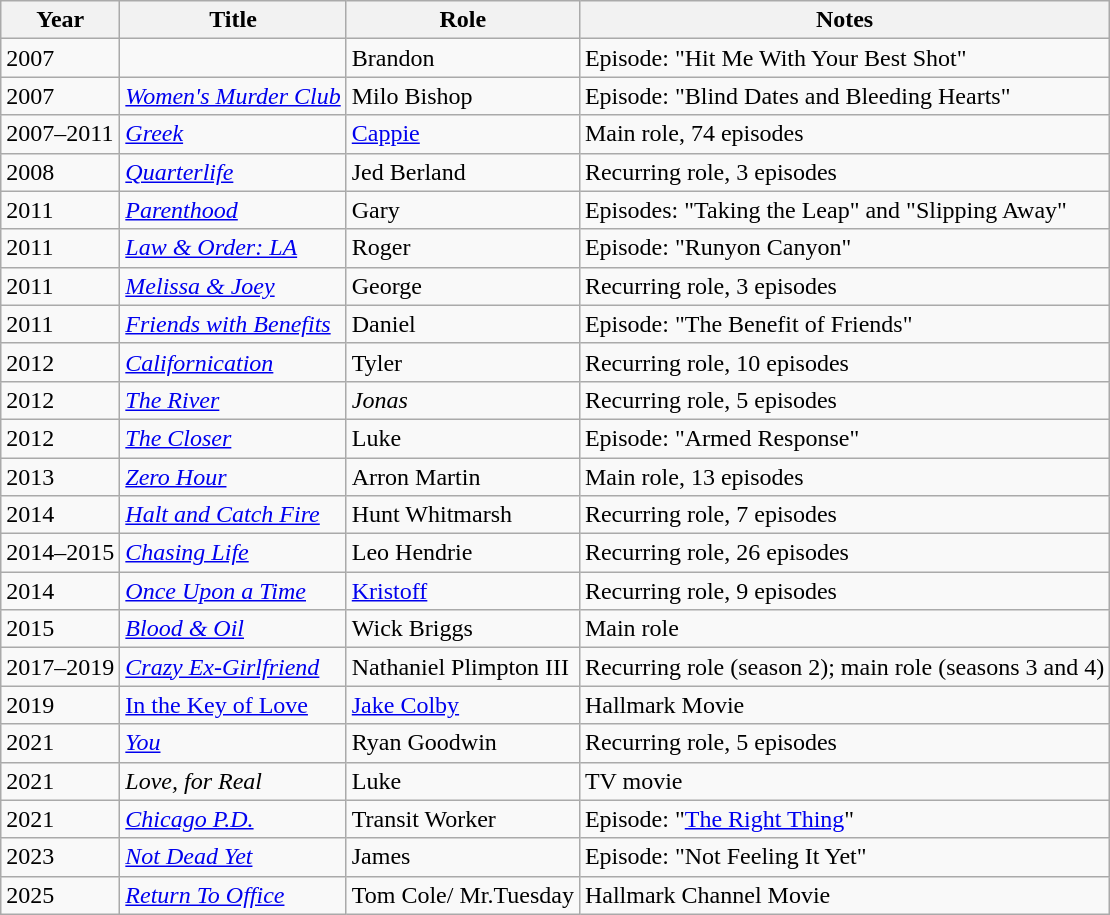<table class="wikitable sortable">
<tr>
<th>Year</th>
<th>Title</th>
<th>Role</th>
<th class="unsortable">Notes</th>
</tr>
<tr>
<td>2007</td>
<td><em></em></td>
<td>Brandon</td>
<td>Episode: "Hit Me With Your Best Shot"</td>
</tr>
<tr>
<td>2007</td>
<td><em><a href='#'>Women's Murder Club</a></em></td>
<td>Milo Bishop</td>
<td>Episode: "Blind Dates and Bleeding Hearts"</td>
</tr>
<tr>
<td>2007–2011</td>
<td><em><a href='#'>Greek</a></em></td>
<td><a href='#'>Cappie</a></td>
<td>Main role, 74 episodes</td>
</tr>
<tr>
<td>2008</td>
<td><em><a href='#'>Quarterlife</a></em></td>
<td>Jed Berland</td>
<td>Recurring role, 3 episodes</td>
</tr>
<tr>
<td>2011</td>
<td><em><a href='#'>Parenthood</a></em></td>
<td>Gary</td>
<td>Episodes: "Taking the Leap" and "Slipping Away"</td>
</tr>
<tr>
<td>2011</td>
<td><em><a href='#'>Law & Order: LA</a></em></td>
<td>Roger</td>
<td>Episode: "Runyon Canyon"</td>
</tr>
<tr>
<td>2011</td>
<td><em><a href='#'>Melissa & Joey</a></em></td>
<td>George</td>
<td>Recurring role, 3 episodes</td>
</tr>
<tr>
<td>2011</td>
<td><em><a href='#'>Friends with Benefits</a></em></td>
<td>Daniel</td>
<td>Episode: "The Benefit of Friends"</td>
</tr>
<tr>
<td>2012</td>
<td><em><a href='#'>Californication</a></em></td>
<td>Tyler</td>
<td>Recurring role, 10 episodes</td>
</tr>
<tr>
<td>2012</td>
<td><em><a href='#'>The River</a></em></td>
<td><em>Jonas</em></td>
<td>Recurring role, 5 episodes</td>
</tr>
<tr>
<td>2012</td>
<td><em><a href='#'>The Closer</a></em></td>
<td>Luke</td>
<td>Episode: "Armed Response"</td>
</tr>
<tr>
<td>2013</td>
<td><em><a href='#'>Zero Hour</a></em></td>
<td>Arron Martin</td>
<td>Main role, 13 episodes</td>
</tr>
<tr>
<td>2014</td>
<td><em><a href='#'>Halt and Catch Fire</a></em></td>
<td>Hunt Whitmarsh</td>
<td>Recurring role, 7 episodes</td>
</tr>
<tr>
<td>2014–2015</td>
<td><em><a href='#'>Chasing Life</a></em></td>
<td>Leo Hendrie</td>
<td>Recurring role, 26 episodes</td>
</tr>
<tr>
<td>2014</td>
<td><em><a href='#'>Once Upon a Time</a></em></td>
<td><a href='#'>Kristoff</a></td>
<td>Recurring role, 9 episodes</td>
</tr>
<tr>
<td>2015</td>
<td><em><a href='#'>Blood & Oil</a></em></td>
<td>Wick Briggs</td>
<td>Main role</td>
</tr>
<tr>
<td>2017–2019</td>
<td><em><a href='#'>Crazy Ex-Girlfriend</a></em></td>
<td>Nathaniel Plimpton III</td>
<td>Recurring role (season 2); main role (seasons 3 and 4)</td>
</tr>
<tr>
<td>2019</td>
<td><a href='#'>In the Key of Love</a></td>
<td><a href='#'>Jake Colby</a></td>
<td>Hallmark Movie</td>
</tr>
<tr>
<td>2021</td>
<td><em><a href='#'>You</a></em></td>
<td>Ryan Goodwin</td>
<td>Recurring role, 5 episodes</td>
</tr>
<tr>
<td>2021</td>
<td><em>Love, for Real</em></td>
<td>Luke</td>
<td>TV movie</td>
</tr>
<tr>
<td>2021</td>
<td><em><a href='#'>Chicago P.D.</a></em></td>
<td>Transit Worker</td>
<td>Episode: "<a href='#'>The Right Thing</a>"</td>
</tr>
<tr>
<td>2023</td>
<td><em><a href='#'>Not Dead Yet</a></em></td>
<td>James</td>
<td>Episode: "Not Feeling It Yet"</td>
</tr>
<tr>
<td>2025</td>
<td><em><a href='#'>Return To Office</a></em></td>
<td>Tom Cole/ Mr.Tuesday</td>
<td>Hallmark Channel Movie</td>
</tr>
</table>
